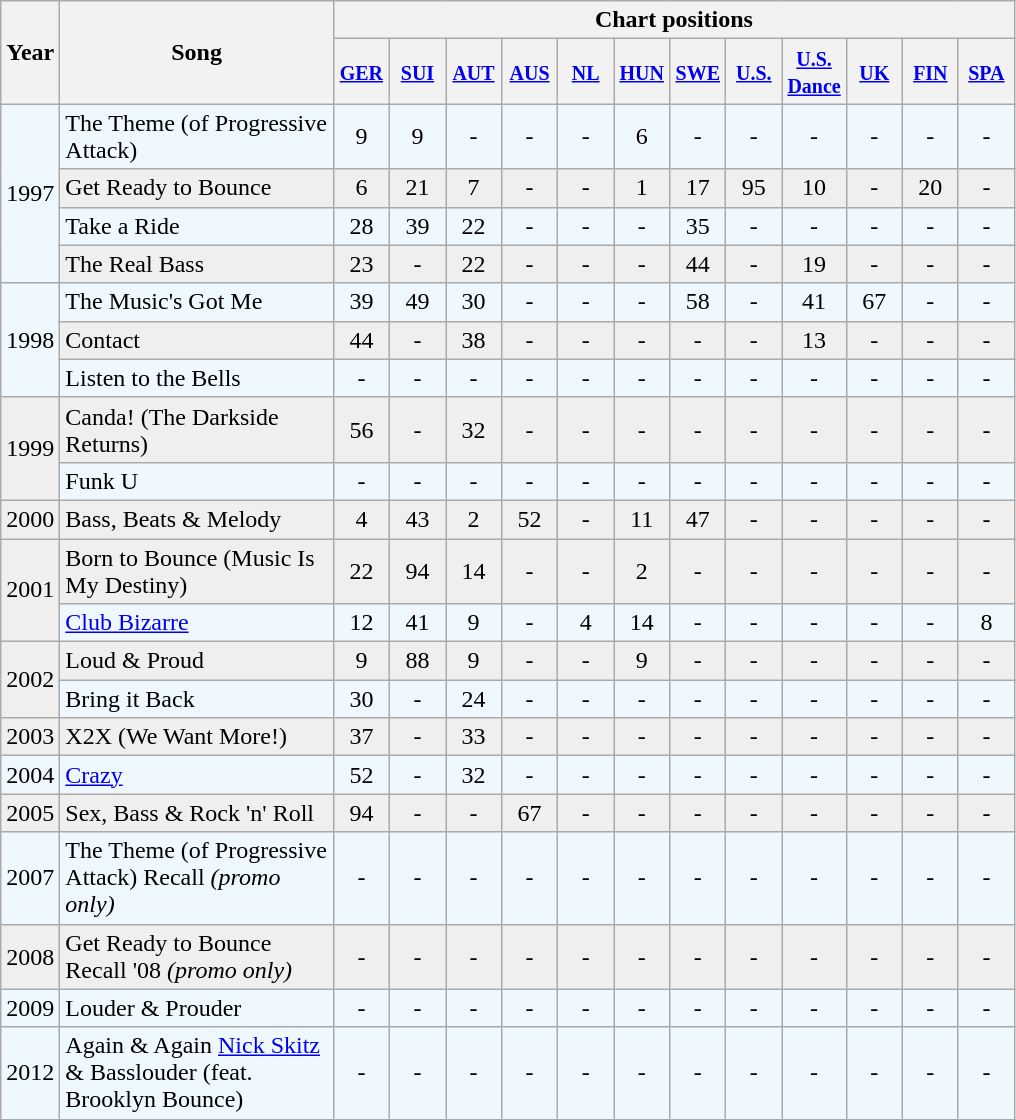<table class="wikitable">
<tr>
<th style="width:30px;" rowspan="2">Year</th>
<th style="width:175px;" rowspan="2">Song</th>
<th colspan="12">Chart positions</th>
</tr>
<tr style="background:#ddd;">
<th width="30"><small><a href='#'>GER</a></small></th>
<th width="30"><small><a href='#'>SUI</a></small></th>
<th width="30"><small><a href='#'>AUT</a></small></th>
<th width="30"><small><a href='#'>AUS</a></small><br></th>
<th width="30"><small><a href='#'>NL</a></small></th>
<th width="30"><small><a href='#'>HUN</a></small></th>
<th width="30"><small><a href='#'>SWE</a></small></th>
<th width="30"><small><a href='#'>U.S.</a></small></th>
<th width="30"><small><a href='#'>U.S.</a> <a href='#'>Dance</a></small></th>
<th width="30"><small><a href='#'>UK</a></small></th>
<th width="30"><small><a href='#'>FIN</a></small></th>
<th width="30"><small><a href='#'>SPA</a></small></th>
</tr>
<tr style="background:#f0f8ff;">
<td rowspan="4">1997</td>
<td align="left">The Theme (of Progressive Attack)</td>
<td style="text-align:center;">9</td>
<td style="text-align:center;">9</td>
<td style="text-align:center;">-</td>
<td style="text-align:center;">-</td>
<td style="text-align:center;">-</td>
<td style="text-align:center;">6</td>
<td style="text-align:center;">-</td>
<td style="text-align:center;">-</td>
<td style="text-align:center;">-</td>
<td style="text-align:center;">-</td>
<td style="text-align:center;">-</td>
<td style="text-align:center;">-</td>
</tr>
<tr style="background:#efefef;">
<td align="left">Get Ready to Bounce</td>
<td style="text-align:center;">6</td>
<td style="text-align:center;">21</td>
<td style="text-align:center;">7</td>
<td style="text-align:center;">-</td>
<td style="text-align:center;">-</td>
<td style="text-align:center;">1</td>
<td style="text-align:center;">17</td>
<td style="text-align:center;">95</td>
<td style="text-align:center;">10</td>
<td style="text-align:center;">-</td>
<td style="text-align:center;">20</td>
<td style="text-align:center;">-</td>
</tr>
<tr style="background:#f0f8ff;">
<td align="left">Take a Ride</td>
<td style="text-align:center;">28</td>
<td style="text-align:center;">39</td>
<td style="text-align:center;">22</td>
<td style="text-align:center;">-</td>
<td style="text-align:center;">-</td>
<td style="text-align:center;">-</td>
<td style="text-align:center;">35</td>
<td style="text-align:center;">-</td>
<td style="text-align:center;">-</td>
<td style="text-align:center;">-</td>
<td style="text-align:center;">-</td>
<td style="text-align:center;">-</td>
</tr>
<tr style="background:#efefef;">
<td align="left">The Real Bass</td>
<td style="text-align:center;">23</td>
<td style="text-align:center;">-</td>
<td style="text-align:center;">22</td>
<td style="text-align:center;">-</td>
<td style="text-align:center;">-</td>
<td style="text-align:center;">-</td>
<td style="text-align:center;">44</td>
<td style="text-align:center;">-</td>
<td style="text-align:center;">19</td>
<td style="text-align:center;">-</td>
<td style="text-align:center;">-</td>
<td style="text-align:center;">-</td>
</tr>
<tr style="background:#f0f8ff;">
<td rowspan="3">1998</td>
<td align="left">The Music's Got Me</td>
<td style="text-align:center;">39</td>
<td style="text-align:center;">49</td>
<td style="text-align:center;">30</td>
<td style="text-align:center;">-</td>
<td style="text-align:center;">-</td>
<td style="text-align:center;">-</td>
<td style="text-align:center;">58</td>
<td style="text-align:center;">-</td>
<td style="text-align:center;">41</td>
<td style="text-align:center;">67</td>
<td style="text-align:center;">-</td>
<td style="text-align:center;">-</td>
</tr>
<tr style="background:#efefef;">
<td align="left">Contact</td>
<td style="text-align:center;">44</td>
<td style="text-align:center;">-</td>
<td style="text-align:center;">38</td>
<td style="text-align:center;">-</td>
<td style="text-align:center;">-</td>
<td style="text-align:center;">-</td>
<td style="text-align:center;">-</td>
<td style="text-align:center;">-</td>
<td style="text-align:center;">13</td>
<td style="text-align:center;">-</td>
<td style="text-align:center;">-</td>
<td style="text-align:center;">-</td>
</tr>
<tr style="background:#f0f8ff;">
<td align="left">Listen to the Bells</td>
<td style="text-align:center;">-</td>
<td style="text-align:center;">-</td>
<td style="text-align:center;">-</td>
<td style="text-align:center;">-</td>
<td style="text-align:center;">-</td>
<td style="text-align:center;">-</td>
<td style="text-align:center;">-</td>
<td style="text-align:center;">-</td>
<td style="text-align:center;">-</td>
<td style="text-align:center;">-</td>
<td style="text-align:center;">-</td>
<td style="text-align:center;">-</td>
</tr>
<tr style="background:#efefef;">
<td rowspan="2">1999</td>
<td align="left">Canda! (The Darkside Returns)</td>
<td style="text-align:center;">56</td>
<td style="text-align:center;">-</td>
<td style="text-align:center;">32</td>
<td style="text-align:center;">-</td>
<td style="text-align:center;">-</td>
<td style="text-align:center;">-</td>
<td style="text-align:center;">-</td>
<td style="text-align:center;">-</td>
<td style="text-align:center;">-</td>
<td style="text-align:center;">-</td>
<td style="text-align:center;">-</td>
<td style="text-align:center;">-</td>
</tr>
<tr style="background:#f0f8ff;">
<td align="left">Funk U</td>
<td style="text-align:center;">-</td>
<td style="text-align:center;">-</td>
<td style="text-align:center;">-</td>
<td style="text-align:center;">-</td>
<td style="text-align:center;">-</td>
<td style="text-align:center;">-</td>
<td style="text-align:center;">-</td>
<td style="text-align:center;">-</td>
<td style="text-align:center;">-</td>
<td style="text-align:center;">-</td>
<td style="text-align:center;">-</td>
<td style="text-align:center;">-</td>
</tr>
<tr style="background:#efefef;">
<td>2000</td>
<td align="left">Bass, Beats & Melody</td>
<td style="text-align:center;">4</td>
<td style="text-align:center;">43</td>
<td style="text-align:center;">2</td>
<td style="text-align:center;">52</td>
<td style="text-align:center;">-</td>
<td style="text-align:center;">11</td>
<td style="text-align:center;">47</td>
<td style="text-align:center;">-</td>
<td style="text-align:center;">-</td>
<td style="text-align:center;">-</td>
<td style="text-align:center;">-</td>
<td style="text-align:center;">-</td>
</tr>
<tr style="background:#efefef;">
<td rowspan="2">2001</td>
<td align="left">Born to Bounce (Music Is My Destiny)</td>
<td style="text-align:center;">22</td>
<td style="text-align:center;">94</td>
<td style="text-align:center;">14</td>
<td style="text-align:center;">-</td>
<td style="text-align:center;">-</td>
<td style="text-align:center;">2</td>
<td style="text-align:center;">-</td>
<td style="text-align:center;">-</td>
<td style="text-align:center;">-</td>
<td style="text-align:center;">-</td>
<td style="text-align:center;">-</td>
<td style="text-align:center;">-</td>
</tr>
<tr style="background:#f0f8ff;">
<td align="left"><a href='#'>Club Bizarre</a></td>
<td style="text-align:center;">12</td>
<td style="text-align:center;">41</td>
<td style="text-align:center;">9</td>
<td style="text-align:center;">-</td>
<td style="text-align:center;">4</td>
<td style="text-align:center;">14</td>
<td style="text-align:center;">-</td>
<td style="text-align:center;">-</td>
<td style="text-align:center;">-</td>
<td style="text-align:center;">-</td>
<td style="text-align:center;">-</td>
<td style="text-align:center;">8</td>
</tr>
<tr style="background:#efefef;">
<td rowspan="2">2002</td>
<td align="left">Loud & Proud</td>
<td style="text-align:center;">9</td>
<td style="text-align:center;">88</td>
<td style="text-align:center;">9</td>
<td style="text-align:center;">-</td>
<td style="text-align:center;">-</td>
<td style="text-align:center;">9</td>
<td style="text-align:center;">-</td>
<td style="text-align:center;">-</td>
<td style="text-align:center;">-</td>
<td style="text-align:center;">-</td>
<td style="text-align:center;">-</td>
<td style="text-align:center;">-</td>
</tr>
<tr style="background:#f0f8ff;">
<td align="left">Bring it Back</td>
<td style="text-align:center;">30</td>
<td style="text-align:center;">-</td>
<td style="text-align:center;">24</td>
<td style="text-align:center;">-</td>
<td style="text-align:center;">-</td>
<td style="text-align:center;">-</td>
<td style="text-align:center;">-</td>
<td style="text-align:center;">-</td>
<td style="text-align:center;">-</td>
<td style="text-align:center;">-</td>
<td style="text-align:center;">-</td>
<td style="text-align:center;">-</td>
</tr>
<tr style="background:#efefef;">
<td>2003</td>
<td align="left">X2X (We Want More!)</td>
<td style="text-align:center;">37</td>
<td style="text-align:center;">-</td>
<td style="text-align:center;">33</td>
<td style="text-align:center;">-</td>
<td style="text-align:center;">-</td>
<td style="text-align:center;">-</td>
<td style="text-align:center;">-</td>
<td style="text-align:center;">-</td>
<td style="text-align:center;">-</td>
<td style="text-align:center;">-</td>
<td style="text-align:center;">-</td>
<td style="text-align:center;">-</td>
</tr>
<tr style="background:#f0f8ff;">
<td>2004</td>
<td align="left"><a href='#'>Crazy</a></td>
<td style="text-align:center;">52</td>
<td style="text-align:center;">-</td>
<td style="text-align:center;">32</td>
<td style="text-align:center;">-</td>
<td style="text-align:center;">-</td>
<td style="text-align:center;">-</td>
<td style="text-align:center;">-</td>
<td style="text-align:center;">-</td>
<td style="text-align:center;">-</td>
<td style="text-align:center;">-</td>
<td style="text-align:center;">-</td>
<td style="text-align:center;">-</td>
</tr>
<tr style="background:#efefef;">
<td>2005</td>
<td align="left">Sex, Bass & Rock 'n' Roll</td>
<td style="text-align:center;">94</td>
<td style="text-align:center;">-</td>
<td style="text-align:center;">-</td>
<td style="text-align:center;">67</td>
<td style="text-align:center;">-</td>
<td style="text-align:center;">-</td>
<td style="text-align:center;">-</td>
<td style="text-align:center;">-</td>
<td style="text-align:center;">-</td>
<td style="text-align:center;">-</td>
<td style="text-align:center;">-</td>
<td style="text-align:center;">-</td>
</tr>
<tr style="background:#f0f8ff;">
<td>2007</td>
<td align="left">The Theme (of Progressive Attack) Recall <em>(promo only)</em></td>
<td style="text-align:center;">-</td>
<td style="text-align:center;">-</td>
<td style="text-align:center;">-</td>
<td style="text-align:center;">-</td>
<td style="text-align:center;">-</td>
<td style="text-align:center;">-</td>
<td style="text-align:center;">-</td>
<td style="text-align:center;">-</td>
<td style="text-align:center;">-</td>
<td style="text-align:center;">-</td>
<td style="text-align:center;">-</td>
<td style="text-align:center;">-</td>
</tr>
<tr style="background:#efefef;">
<td>2008</td>
<td align="left">Get Ready to Bounce Recall '08 <em>(promo only)</em></td>
<td style="text-align:center;">-</td>
<td style="text-align:center;">-</td>
<td style="text-align:center;">-</td>
<td style="text-align:center;">-</td>
<td style="text-align:center;">-</td>
<td style="text-align:center;">-</td>
<td style="text-align:center;">-</td>
<td style="text-align:center;">-</td>
<td style="text-align:center;">-</td>
<td style="text-align:center;">-</td>
<td style="text-align:center;">-</td>
<td style="text-align:center;">-</td>
</tr>
<tr style="background:#f0f8ff;">
<td>2009</td>
<td align="left">Louder & Prouder</td>
<td style="text-align:center;">-</td>
<td style="text-align:center;">-</td>
<td style="text-align:center;">-</td>
<td style="text-align:center;">-</td>
<td style="text-align:center;">-</td>
<td style="text-align:center;">-</td>
<td style="text-align:center;">-</td>
<td style="text-align:center;">-</td>
<td style="text-align:center;">-</td>
<td style="text-align:center;">-</td>
<td style="text-align:center;">-</td>
<td style="text-align:center;">-</td>
</tr>
<tr style="background:#f0f8ff;">
<td>2012</td>
<td align="left">Again & Again <a href='#'>Nick Skitz</a> & Basslouder (feat. Brooklyn Bounce)</td>
<td style="text-align:center;">-</td>
<td style="text-align:center;">-</td>
<td style="text-align:center;">-</td>
<td style="text-align:center;">-</td>
<td style="text-align:center;">-</td>
<td style="text-align:center;">-</td>
<td style="text-align:center;">-</td>
<td style="text-align:center;">-</td>
<td style="text-align:center;">-</td>
<td style="text-align:center;">-</td>
<td style="text-align:center;">-</td>
<td style="text-align:center;">-</td>
</tr>
</table>
